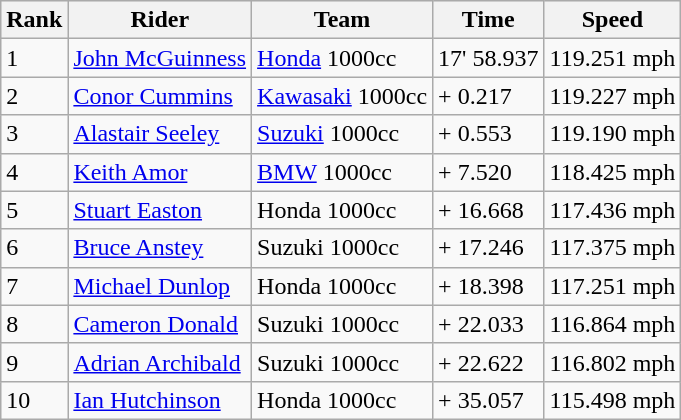<table class="wikitable">
<tr style="background:#efefef;">
<th>Rank</th>
<th>Rider</th>
<th>Team</th>
<th>Time</th>
<th>Speed</th>
</tr>
<tr>
<td>1</td>
<td> <a href='#'>John McGuinness</a></td>
<td><a href='#'>Honda</a> 1000cc</td>
<td>17' 58.937</td>
<td>119.251 mph</td>
</tr>
<tr>
<td>2</td>
<td> <a href='#'>Conor Cummins</a></td>
<td><a href='#'>Kawasaki</a> 1000cc</td>
<td>+ 0.217</td>
<td>119.227 mph</td>
</tr>
<tr>
<td>3</td>
<td> <a href='#'>Alastair Seeley</a></td>
<td><a href='#'>Suzuki</a> 1000cc</td>
<td>+ 0.553</td>
<td>119.190 mph</td>
</tr>
<tr>
<td>4</td>
<td> <a href='#'>Keith Amor</a></td>
<td><a href='#'>BMW</a> 1000cc</td>
<td>+ 7.520</td>
<td>118.425 mph</td>
</tr>
<tr>
<td>5</td>
<td> <a href='#'>Stuart Easton</a></td>
<td>Honda 1000cc</td>
<td>+ 16.668</td>
<td>117.436 mph</td>
</tr>
<tr>
<td>6</td>
<td> <a href='#'>Bruce Anstey</a></td>
<td>Suzuki 1000cc</td>
<td>+ 17.246</td>
<td>117.375 mph</td>
</tr>
<tr>
<td>7</td>
<td> <a href='#'>Michael Dunlop</a></td>
<td>Honda 1000cc</td>
<td>+ 18.398</td>
<td>117.251 mph</td>
</tr>
<tr>
<td>8</td>
<td> <a href='#'>Cameron Donald</a></td>
<td>Suzuki 1000cc</td>
<td>+ 22.033</td>
<td>116.864 mph</td>
</tr>
<tr>
<td>9</td>
<td> <a href='#'>Adrian Archibald</a></td>
<td>Suzuki 1000cc</td>
<td>+ 22.622</td>
<td>116.802 mph</td>
</tr>
<tr>
<td>10</td>
<td> <a href='#'>Ian Hutchinson</a></td>
<td>Honda 1000cc</td>
<td>+ 35.057</td>
<td>115.498 mph</td>
</tr>
</table>
